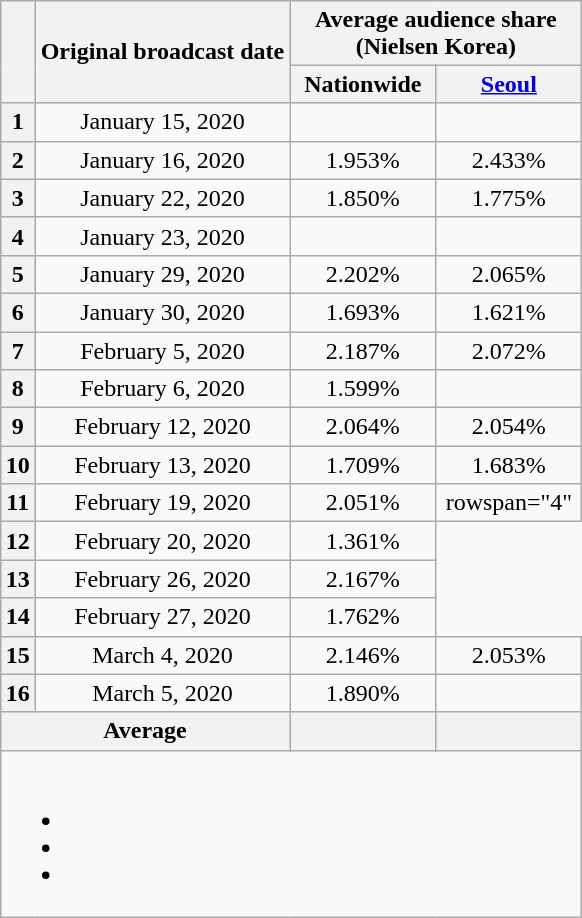<table class="wikitable" style="text-align:center;max-width:450px; margin-left: auto; margin-right: auto; border: none;">
<tr>
</tr>
<tr>
<th rowspan="2"></th>
<th rowspan="2">Original broadcast date</th>
<th colspan="2">Average audience share<br>(Nielsen Korea)</th>
</tr>
<tr>
<th width="90">Nationwide</th>
<th width="90"><a href='#'>Seoul</a></th>
</tr>
<tr>
<th>1</th>
<td>January 15, 2020</td>
<td></td>
<td></td>
</tr>
<tr>
<th>2</th>
<td>January 16, 2020</td>
<td>1.953%</td>
<td>2.433%</td>
</tr>
<tr>
<th>3</th>
<td>January 22, 2020</td>
<td>1.850%</td>
<td>1.775%</td>
</tr>
<tr>
<th>4</th>
<td>January 23, 2020</td>
<td></td>
<td></td>
</tr>
<tr>
<th>5</th>
<td>January 29, 2020</td>
<td>2.202%</td>
<td>2.065%</td>
</tr>
<tr>
<th>6</th>
<td>January 30, 2020</td>
<td>1.693%</td>
<td>1.621%</td>
</tr>
<tr>
<th>7</th>
<td>February 5, 2020</td>
<td>2.187%</td>
<td>2.072%</td>
</tr>
<tr>
<th>8</th>
<td>February 6, 2020</td>
<td>1.599%</td>
<td></td>
</tr>
<tr>
<th>9</th>
<td>February 12, 2020</td>
<td>2.064%</td>
<td>2.054%</td>
</tr>
<tr>
<th>10</th>
<td>February 13, 2020</td>
<td>1.709%</td>
<td>1.683%</td>
</tr>
<tr>
<th>11</th>
<td>February 19, 2020</td>
<td>2.051%</td>
<td>rowspan="4" </td>
</tr>
<tr>
<th>12</th>
<td>February 20, 2020</td>
<td>1.361%</td>
</tr>
<tr>
<th>13</th>
<td>February 26, 2020</td>
<td>2.167%</td>
</tr>
<tr>
<th>14</th>
<td>February 27, 2020</td>
<td>1.762%</td>
</tr>
<tr>
<th>15</th>
<td>March 4, 2020</td>
<td>2.146%</td>
<td>2.053%</td>
</tr>
<tr>
<th>16</th>
<td>March 5, 2020</td>
<td>1.890%</td>
<td></td>
</tr>
<tr>
<th colspan="2">Average</th>
<th></th>
<th></th>
</tr>
<tr>
<td colspan="6"><br><ul><li></li><li></li><li></li></ul></td>
</tr>
</table>
